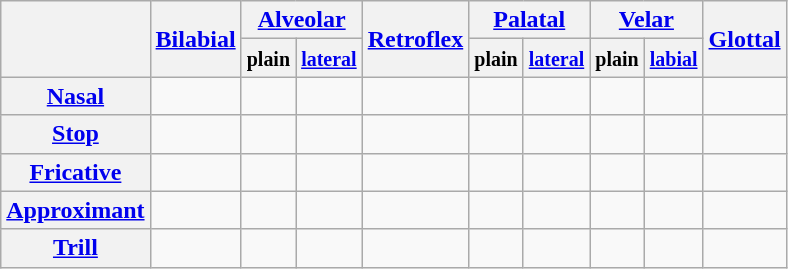<table class=wikitable style=text-align:center>
<tr>
<th rowspan="2"></th>
<th rowspan=2><a href='#'>Bilabial</a></th>
<th colspan=2><a href='#'>Alveolar</a></th>
<th rowspan=2><a href='#'>Retroflex</a></th>
<th colspan=2><a href='#'>Palatal</a></th>
<th colspan=2><a href='#'>Velar</a></th>
<th rowspan=2><a href='#'>Glottal</a></th>
</tr>
<tr>
<th><small>plain</small></th>
<th><a href='#'><small>lateral</small></a></th>
<th><small>plain</small></th>
<th><a href='#'><small>lateral</small></a></th>
<th><small>plain</small></th>
<th><a href='#'><small>labial</small></a></th>
</tr>
<tr>
<th><a href='#'>Nasal</a></th>
<td></td>
<td></td>
<td></td>
<td></td>
<td></td>
<td></td>
<td></td>
<td></td>
<td></td>
</tr>
<tr>
<th><a href='#'>Stop</a></th>
<td></td>
<td></td>
<td></td>
<td></td>
<td></td>
<td></td>
<td></td>
<td></td>
<td></td>
</tr>
<tr>
<th><a href='#'>Fricative</a></th>
<td></td>
<td></td>
<td></td>
<td></td>
<td></td>
<td></td>
<td></td>
<td></td>
<td></td>
</tr>
<tr>
<th><a href='#'>Approximant</a></th>
<td></td>
<td></td>
<td></td>
<td></td>
<td></td>
<td></td>
<td></td>
<td></td>
<td></td>
</tr>
<tr>
<th><a href='#'>Trill</a></th>
<td></td>
<td></td>
<td></td>
<td></td>
<td></td>
<td></td>
<td></td>
<td></td>
<td></td>
</tr>
</table>
